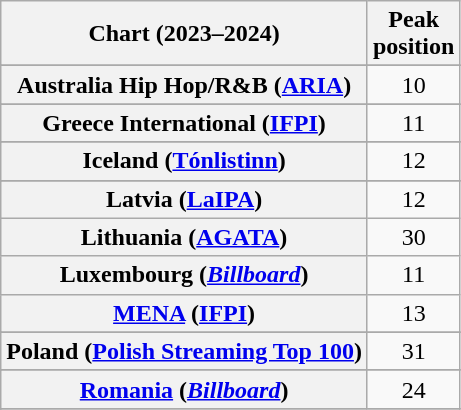<table class="wikitable sortable plainrowheaders" style="text-align:center">
<tr>
<th scope="col">Chart (2023–2024)</th>
<th scope="col">Peak<br>position</th>
</tr>
<tr>
</tr>
<tr>
<th scope="row">Australia Hip Hop/R&B (<a href='#'>ARIA</a>)</th>
<td>10</td>
</tr>
<tr>
</tr>
<tr>
</tr>
<tr>
</tr>
<tr>
</tr>
<tr>
</tr>
<tr>
</tr>
<tr>
</tr>
<tr>
<th scope="row">Greece International (<a href='#'>IFPI</a>)</th>
<td>11</td>
</tr>
<tr>
</tr>
<tr>
<th scope="row">Iceland (<a href='#'>Tónlistinn</a>)</th>
<td>12</td>
</tr>
<tr>
</tr>
<tr>
</tr>
<tr>
<th scope="row">Latvia (<a href='#'>LaIPA</a>)</th>
<td>12</td>
</tr>
<tr>
<th scope="row">Lithuania (<a href='#'>AGATA</a>)</th>
<td>30</td>
</tr>
<tr>
<th scope="row">Luxembourg (<em><a href='#'>Billboard</a></em>)</th>
<td>11</td>
</tr>
<tr>
<th scope="row"><a href='#'>MENA</a> (<a href='#'>IFPI</a>)</th>
<td>13</td>
</tr>
<tr>
</tr>
<tr>
</tr>
<tr>
<th scope="row">Poland (<a href='#'>Polish Streaming Top 100</a>)</th>
<td>31</td>
</tr>
<tr>
</tr>
<tr>
<th scope="row"><a href='#'>Romania</a> (<em><a href='#'>Billboard</a></em>)</th>
<td>24</td>
</tr>
<tr>
</tr>
<tr>
</tr>
<tr>
</tr>
<tr>
</tr>
<tr>
</tr>
<tr>
</tr>
<tr>
</tr>
<tr>
</tr>
<tr>
</tr>
</table>
